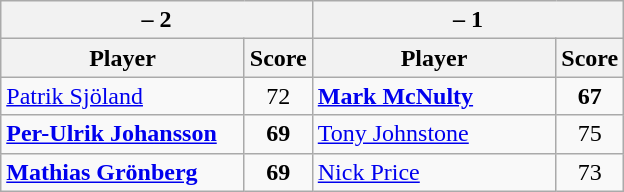<table class=wikitable>
<tr>
<th colspan=2> – 2</th>
<th colspan=2> – 1</th>
</tr>
<tr>
<th width=155>Player</th>
<th>Score</th>
<th width=155>Player</th>
<th>Score</th>
</tr>
<tr>
<td><a href='#'>Patrik Sjöland</a></td>
<td align=center>72</td>
<td><strong><a href='#'>Mark McNulty</a></strong></td>
<td align=center><strong>67</strong></td>
</tr>
<tr>
<td><strong><a href='#'>Per-Ulrik Johansson</a></strong></td>
<td align=center><strong>69</strong></td>
<td><a href='#'>Tony Johnstone</a></td>
<td align=center>75</td>
</tr>
<tr>
<td><strong><a href='#'>Mathias Grönberg</a></strong></td>
<td align=center><strong>69</strong></td>
<td><a href='#'>Nick Price</a></td>
<td align=center>73</td>
</tr>
</table>
